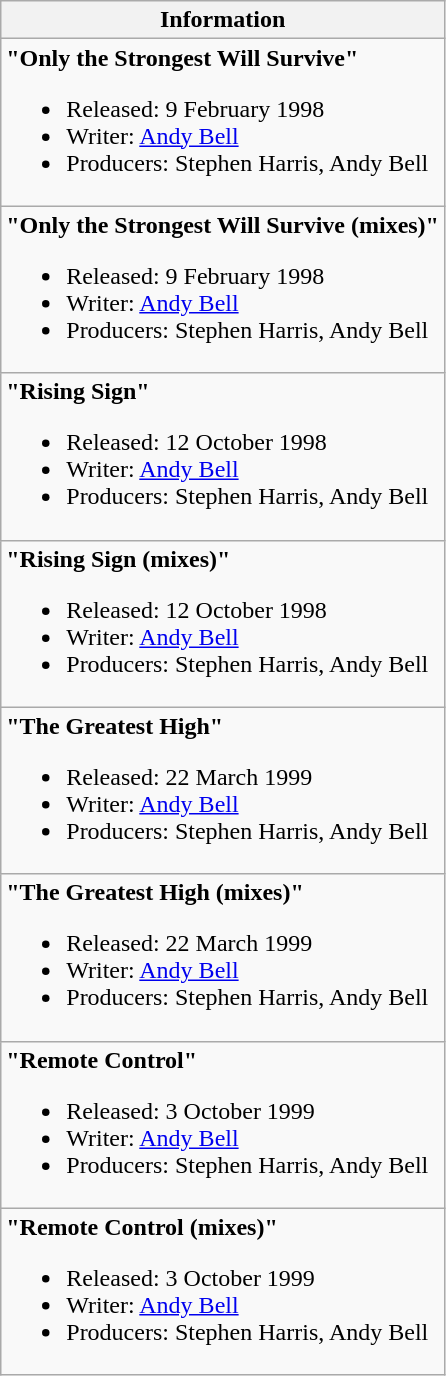<table class="wikitable">
<tr>
<th>Information</th>
</tr>
<tr>
<td><strong>"Only the Strongest Will Survive"</strong><br><ul><li>Released: 9 February 1998</li><li>Writer: <a href='#'>Andy Bell</a></li><li>Producers: Stephen Harris, Andy Bell</li></ul></td>
</tr>
<tr>
<td><strong>"Only the Strongest Will Survive (mixes)"</strong><br><ul><li>Released: 9 February 1998</li><li>Writer: <a href='#'>Andy Bell</a></li><li>Producers: Stephen Harris, Andy Bell</li></ul></td>
</tr>
<tr>
<td><strong>"Rising Sign"</strong><br><ul><li>Released: 12 October 1998</li><li>Writer: <a href='#'>Andy Bell</a></li><li>Producers: Stephen Harris, Andy Bell</li></ul></td>
</tr>
<tr>
<td><strong>"Rising Sign (mixes)"</strong><br><ul><li>Released: 12 October 1998</li><li>Writer: <a href='#'>Andy Bell</a></li><li>Producers: Stephen Harris, Andy Bell</li></ul></td>
</tr>
<tr>
<td><strong>"The Greatest High"</strong><br><ul><li>Released: 22 March 1999</li><li>Writer: <a href='#'>Andy Bell</a></li><li>Producers: Stephen Harris, Andy Bell</li></ul></td>
</tr>
<tr>
<td><strong>"The Greatest High (mixes)"</strong><br><ul><li>Released: 22 March 1999</li><li>Writer: <a href='#'>Andy Bell</a></li><li>Producers: Stephen Harris, Andy Bell</li></ul></td>
</tr>
<tr>
<td><strong>"Remote Control"</strong><br><ul><li>Released: 3 October 1999</li><li>Writer: <a href='#'>Andy Bell</a></li><li>Producers: Stephen Harris, Andy Bell</li></ul></td>
</tr>
<tr>
<td><strong>"Remote Control (mixes)"</strong><br><ul><li>Released: 3 October 1999</li><li>Writer: <a href='#'>Andy Bell</a></li><li>Producers: Stephen Harris, Andy Bell</li></ul></td>
</tr>
</table>
